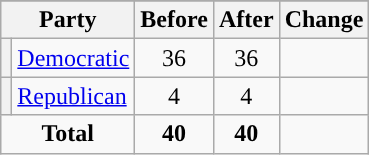<table class="wikitable" style="text-align:center;">
<tr>
</tr>
<tr>
<th colspan=2>Party</th>
<th>Before</th>
<th>After</th>
<th>Change</th>
</tr>
<tr>
<th style="background-color:"></th>
<td style="text-align:left;"><a href='#'>Democratic</a></td>
<td>36</td>
<td>36</td>
<td></td>
</tr>
<tr>
<th style="background-color:"></th>
<td style="text-align:left;"><a href='#'>Republican</a></td>
<td>4</td>
<td>4</td>
<td></td>
</tr>
<tr>
<td colspan=2><strong>Total</strong></td>
<td><strong>40</strong></td>
<td><strong>40</strong></td>
<td></td>
</tr>
</table>
